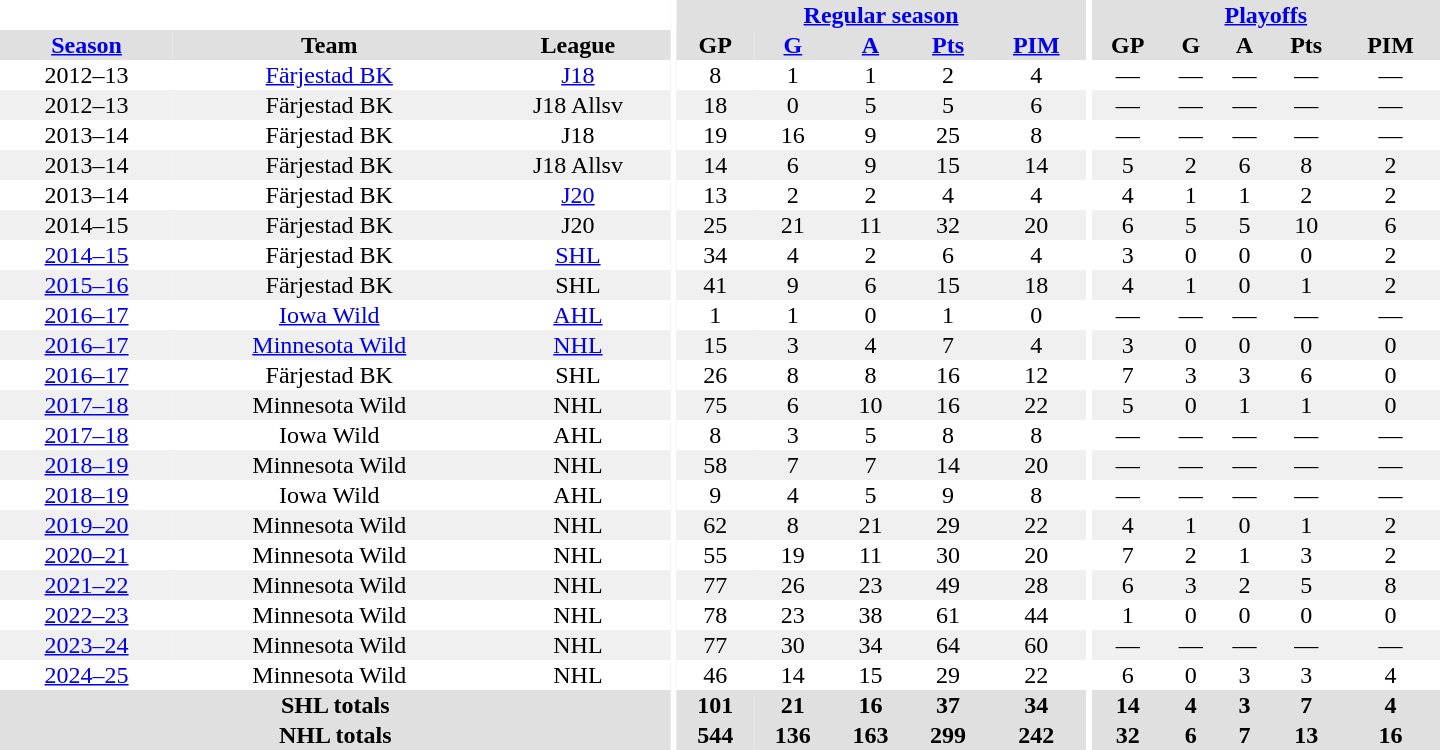<table border="0" cellpadding="1" cellspacing="0" style="text-align:center; width:60em">
<tr bgcolor="#e0e0e0">
<th colspan="3" bgcolor="#ffffff"></th>
<th rowspan="100" bgcolor="#ffffff"></th>
<th colspan="5"><a href='#'>Regular season</a></th>
<th rowspan="100" bgcolor="#ffffff"></th>
<th colspan="5"><a href='#'>Playoffs</a></th>
</tr>
<tr bgcolor="#e0e0e0">
<th><a href='#'>Season</a></th>
<th>Team</th>
<th>League</th>
<th>GP</th>
<th><a href='#'>G</a></th>
<th><a href='#'>A</a></th>
<th><a href='#'>Pts</a></th>
<th><a href='#'>PIM</a></th>
<th>GP</th>
<th>G</th>
<th>A</th>
<th>Pts</th>
<th>PIM</th>
</tr>
<tr>
<td>2012–13</td>
<td><a href='#'>Färjestad BK</a></td>
<td><a href='#'>J18</a></td>
<td>8</td>
<td>1</td>
<td>1</td>
<td>2</td>
<td>4</td>
<td>—</td>
<td>—</td>
<td>—</td>
<td>—</td>
<td>—</td>
</tr>
<tr bgcolor="#f0f0f0">
<td>2012–13</td>
<td>Färjestad BK</td>
<td>J18 Allsv</td>
<td>18</td>
<td>0</td>
<td>5</td>
<td>5</td>
<td>6</td>
<td>—</td>
<td>—</td>
<td>—</td>
<td>—</td>
<td>—</td>
</tr>
<tr>
<td>2013–14</td>
<td>Färjestad BK</td>
<td>J18</td>
<td>19</td>
<td>16</td>
<td>9</td>
<td>25</td>
<td>8</td>
<td>—</td>
<td>—</td>
<td>—</td>
<td>—</td>
<td>—</td>
</tr>
<tr bgcolor="#f0f0f0">
<td>2013–14</td>
<td>Färjestad BK</td>
<td>J18 Allsv</td>
<td>14</td>
<td>6</td>
<td>9</td>
<td>15</td>
<td>14</td>
<td>5</td>
<td>2</td>
<td>6</td>
<td>8</td>
<td>2</td>
</tr>
<tr>
<td>2013–14</td>
<td>Färjestad BK</td>
<td><a href='#'>J20</a></td>
<td>13</td>
<td>2</td>
<td>2</td>
<td>4</td>
<td>4</td>
<td>4</td>
<td>1</td>
<td>1</td>
<td>2</td>
<td>2</td>
</tr>
<tr bgcolor="#f0f0f0">
<td>2014–15</td>
<td>Färjestad BK</td>
<td>J20</td>
<td>25</td>
<td>21</td>
<td>11</td>
<td>32</td>
<td>20</td>
<td>6</td>
<td>5</td>
<td>5</td>
<td>10</td>
<td>6</td>
</tr>
<tr>
<td><a href='#'>2014–15</a></td>
<td>Färjestad BK</td>
<td><a href='#'>SHL</a></td>
<td>34</td>
<td>4</td>
<td>2</td>
<td>6</td>
<td>4</td>
<td>3</td>
<td>0</td>
<td>0</td>
<td>0</td>
<td>2</td>
</tr>
<tr bgcolor="#f0f0f0">
<td><a href='#'>2015–16</a></td>
<td>Färjestad BK</td>
<td>SHL</td>
<td>41</td>
<td>9</td>
<td>6</td>
<td>15</td>
<td>18</td>
<td>4</td>
<td>1</td>
<td>0</td>
<td>1</td>
<td>2</td>
</tr>
<tr>
<td><a href='#'>2016–17</a></td>
<td><a href='#'>Iowa Wild</a></td>
<td><a href='#'>AHL</a></td>
<td>1</td>
<td>1</td>
<td>0</td>
<td>1</td>
<td>0</td>
<td>—</td>
<td>—</td>
<td>—</td>
<td>—</td>
<td>—</td>
</tr>
<tr bgcolor="#f0f0f0">
<td><a href='#'>2016–17</a></td>
<td><a href='#'>Minnesota Wild</a></td>
<td><a href='#'>NHL</a></td>
<td>15</td>
<td>3</td>
<td>4</td>
<td>7</td>
<td>4</td>
<td>3</td>
<td>0</td>
<td>0</td>
<td>0</td>
<td>0</td>
</tr>
<tr>
<td><a href='#'>2016–17</a></td>
<td>Färjestad BK</td>
<td>SHL</td>
<td>26</td>
<td>8</td>
<td>8</td>
<td>16</td>
<td>12</td>
<td>7</td>
<td>3</td>
<td>3</td>
<td>6</td>
<td>0</td>
</tr>
<tr bgcolor="#f0f0f0">
<td><a href='#'>2017–18</a></td>
<td>Minnesota Wild</td>
<td>NHL</td>
<td>75</td>
<td>6</td>
<td>10</td>
<td>16</td>
<td>22</td>
<td>5</td>
<td>0</td>
<td>1</td>
<td>1</td>
<td>0</td>
</tr>
<tr>
<td><a href='#'>2017–18</a></td>
<td>Iowa Wild</td>
<td>AHL</td>
<td>8</td>
<td>3</td>
<td>5</td>
<td>8</td>
<td>8</td>
<td>—</td>
<td>—</td>
<td>—</td>
<td>—</td>
<td>—</td>
</tr>
<tr bgcolor="#f0f0f0">
<td><a href='#'>2018–19</a></td>
<td>Minnesota Wild</td>
<td>NHL</td>
<td>58</td>
<td>7</td>
<td>7</td>
<td>14</td>
<td>20</td>
<td>—</td>
<td>—</td>
<td>—</td>
<td>—</td>
<td>—</td>
</tr>
<tr>
<td><a href='#'>2018–19</a></td>
<td>Iowa Wild</td>
<td>AHL</td>
<td>9</td>
<td>4</td>
<td>5</td>
<td>9</td>
<td>8</td>
<td>—</td>
<td>—</td>
<td>—</td>
<td>—</td>
<td>—</td>
</tr>
<tr bgcolor="#f0f0f0">
<td><a href='#'>2019–20</a></td>
<td>Minnesota Wild</td>
<td>NHL</td>
<td>62</td>
<td>8</td>
<td>21</td>
<td>29</td>
<td>22</td>
<td>4</td>
<td>1</td>
<td>0</td>
<td>1</td>
<td>2</td>
</tr>
<tr>
<td><a href='#'>2020–21</a></td>
<td>Minnesota Wild</td>
<td>NHL</td>
<td>55</td>
<td>19</td>
<td>11</td>
<td>30</td>
<td>20</td>
<td>7</td>
<td>2</td>
<td>1</td>
<td>3</td>
<td>2</td>
</tr>
<tr bgcolor="#f0f0f0">
<td><a href='#'>2021–22</a></td>
<td>Minnesota Wild</td>
<td>NHL</td>
<td>77</td>
<td>26</td>
<td>23</td>
<td>49</td>
<td>28</td>
<td>6</td>
<td>3</td>
<td>2</td>
<td>5</td>
<td>8</td>
</tr>
<tr>
<td><a href='#'>2022–23</a></td>
<td>Minnesota Wild</td>
<td>NHL</td>
<td>78</td>
<td>23</td>
<td>38</td>
<td>61</td>
<td>44</td>
<td>1</td>
<td>0</td>
<td>0</td>
<td>0</td>
<td>0</td>
</tr>
<tr bgcolor="#f0f0f0">
<td><a href='#'>2023–24</a></td>
<td>Minnesota Wild</td>
<td>NHL</td>
<td>77</td>
<td>30</td>
<td>34</td>
<td>64</td>
<td>60</td>
<td>—</td>
<td>—</td>
<td>—</td>
<td>—</td>
<td>—</td>
</tr>
<tr>
<td><a href='#'>2024–25</a></td>
<td>Minnesota Wild</td>
<td>NHL</td>
<td>46</td>
<td>14</td>
<td>15</td>
<td>29</td>
<td>22</td>
<td>6</td>
<td>0</td>
<td>3</td>
<td>3</td>
<td>4</td>
</tr>
<tr bgcolor="#e0e0e0">
<th colspan="3">SHL totals</th>
<th>101</th>
<th>21</th>
<th>16</th>
<th>37</th>
<th>34</th>
<th>14</th>
<th>4</th>
<th>3</th>
<th>7</th>
<th>4</th>
</tr>
<tr bgcolor="#e0e0e0">
<th colspan="3">NHL totals</th>
<th>544</th>
<th>136</th>
<th>163</th>
<th>299</th>
<th>242</th>
<th>32</th>
<th>6</th>
<th>7</th>
<th>13</th>
<th>16</th>
</tr>
</table>
